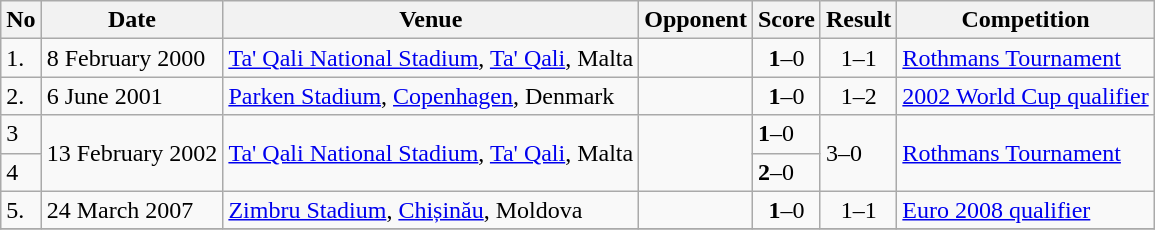<table class="wikitable" style="font-size:100%;">
<tr>
<th>No</th>
<th>Date</th>
<th>Venue</th>
<th>Opponent</th>
<th>Score</th>
<th>Result</th>
<th>Competition</th>
</tr>
<tr>
<td>1.</td>
<td>8 February 2000</td>
<td><a href='#'>Ta' Qali National Stadium</a>, <a href='#'>Ta' Qali</a>, Malta</td>
<td></td>
<td align=center><strong>1</strong>–0</td>
<td align=center>1–1</td>
<td><a href='#'>Rothmans Tournament</a></td>
</tr>
<tr>
<td>2.</td>
<td>6 June 2001</td>
<td><a href='#'>Parken Stadium</a>, <a href='#'>Copenhagen</a>, Denmark</td>
<td></td>
<td align=center><strong>1</strong>–0</td>
<td align=center>1–2</td>
<td><a href='#'>2002 World Cup qualifier</a></td>
</tr>
<tr>
<td>3</td>
<td rowspan="2">13 February 2002</td>
<td rowspan="2"><a href='#'>Ta' Qali National Stadium</a>, <a href='#'>Ta' Qali</a>, Malta</td>
<td rowspan="2"></td>
<td><strong>1</strong>–0</td>
<td rowspan="2">3–0</td>
<td rowspan="2"><a href='#'>Rothmans Tournament</a></td>
</tr>
<tr>
<td>4</td>
<td><strong>2</strong>–0</td>
</tr>
<tr>
<td>5.</td>
<td>24 March 2007</td>
<td><a href='#'>Zimbru Stadium</a>, <a href='#'>Chișinău</a>, Moldova</td>
<td></td>
<td align=center><strong>1</strong>–0</td>
<td align=center>1–1</td>
<td><a href='#'> Euro 2008 qualifier</a></td>
</tr>
<tr>
</tr>
</table>
